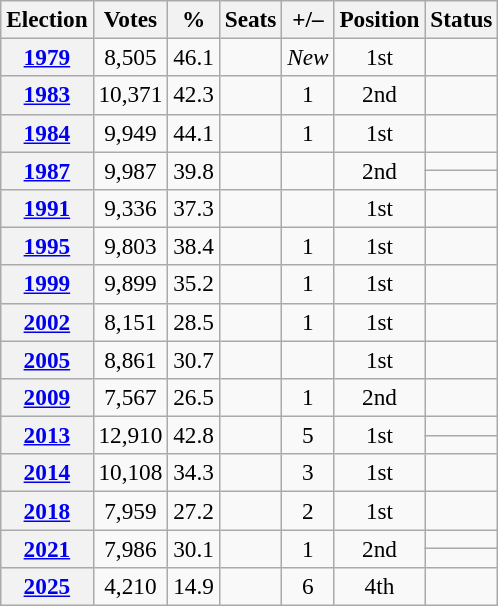<table class="wikitable" style="font-size:97%; text-align:center;">
<tr>
<th>Election</th>
<th>Votes</th>
<th>%</th>
<th>Seats</th>
<th>+/–</th>
<th>Position</th>
<th>Status</th>
</tr>
<tr>
<th><a href='#'>1979</a></th>
<td>8,505</td>
<td>46.1</td>
<td></td>
<td><em>New</em></td>
<td> 1st</td>
<td></td>
</tr>
<tr>
<th><a href='#'>1983</a></th>
<td>10,371</td>
<td>42.3</td>
<td></td>
<td> 1</td>
<td> 2nd</td>
<td></td>
</tr>
<tr>
<th><a href='#'>1984</a></th>
<td>9,949</td>
<td>44.1</td>
<td></td>
<td> 1</td>
<td> 1st</td>
<td></td>
</tr>
<tr>
<th rowspan=2><a href='#'>1987</a></th>
<td rowspan=2>9,987</td>
<td rowspan=2>39.8</td>
<td rowspan=2></td>
<td rowspan=2></td>
<td rowspan=2> 2nd</td>
<td></td>
</tr>
<tr>
<td></td>
</tr>
<tr>
<th><a href='#'>1991</a></th>
<td>9,336</td>
<td>37.3</td>
<td></td>
<td></td>
<td> 1st</td>
<td></td>
</tr>
<tr>
<th><a href='#'>1995</a></th>
<td>9,803</td>
<td>38.4</td>
<td></td>
<td> 1</td>
<td> 1st</td>
<td></td>
</tr>
<tr>
<th><a href='#'>1999</a></th>
<td>9,899</td>
<td>35.2</td>
<td></td>
<td> 1</td>
<td> 1st</td>
<td></td>
</tr>
<tr>
<th><a href='#'>2002</a></th>
<td>8,151</td>
<td>28.5</td>
<td></td>
<td> 1</td>
<td> 1st</td>
<td></td>
</tr>
<tr>
<th><a href='#'>2005</a></th>
<td>8,861</td>
<td>30.7</td>
<td></td>
<td></td>
<td> 1st</td>
<td></td>
</tr>
<tr>
<th><a href='#'>2009</a></th>
<td>7,567</td>
<td>26.5</td>
<td></td>
<td> 1</td>
<td> 2nd</td>
<td></td>
</tr>
<tr>
<th rowspan=2><a href='#'>2013</a></th>
<td rowspan=2>12,910</td>
<td rowspan=2>42.8</td>
<td rowspan=2></td>
<td rowspan=2> 5</td>
<td rowspan=2> 1st</td>
<td></td>
</tr>
<tr>
<td></td>
</tr>
<tr>
<th><a href='#'>2014</a></th>
<td>10,108</td>
<td>34.3</td>
<td></td>
<td> 3</td>
<td> 1st</td>
<td></td>
</tr>
<tr>
<th><a href='#'>2018</a></th>
<td>7,959</td>
<td>27.2</td>
<td></td>
<td> 2</td>
<td> 1st</td>
<td></td>
</tr>
<tr>
<th rowspan=2><a href='#'>2021</a></th>
<td rowspan=2>7,986</td>
<td rowspan=2>30.1</td>
<td rowspan=2></td>
<td rowspan=2> 1</td>
<td rowspan=2> 2nd</td>
<td></td>
</tr>
<tr>
<td></td>
</tr>
<tr>
<th><a href='#'>2025</a></th>
<td>4,210</td>
<td>14.9</td>
<td></td>
<td> 6</td>
<td> 4th</td>
<td></td>
</tr>
</table>
